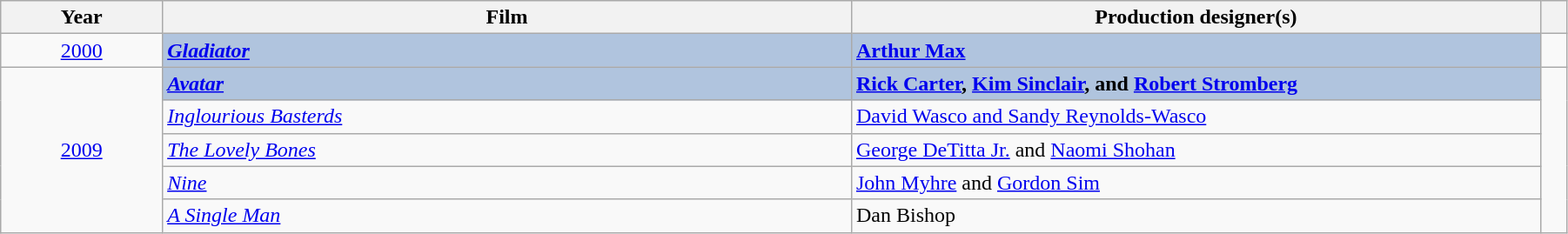<table class="wikitable" width="95%" cellpadding="5">
<tr>
<th width="100"><strong>Year</strong></th>
<th width="450"><strong>Film</strong></th>
<th width="450"><strong>Production designer(s)</strong></th>
<th width="10"></th>
</tr>
<tr>
<td style="text-align:center;"><a href='#'>2000</a></td>
<td style="background:#B0C4DE;"><strong><em><a href='#'>Gladiator</a></em></strong></td>
<td style="background:#B0C4DE;"><strong><a href='#'>Arthur Max</a></strong></td>
<td style="text-align:center;"></td>
</tr>
<tr>
<td rowspan="5" style="text-align:center;"><a href='#'>2009</a></td>
<td style="background:#B0C4DE;"><strong><em><a href='#'>Avatar</a></em></strong></td>
<td style="background:#B0C4DE;"><strong><a href='#'>Rick Carter</a>, <a href='#'>Kim Sinclair</a>, and <a href='#'>Robert Stromberg</a></strong></td>
<td style="text-align:center;" rowspan="5"></td>
</tr>
<tr>
<td><em><a href='#'>Inglourious Basterds</a></em></td>
<td><a href='#'>David Wasco and Sandy Reynolds-Wasco</a></td>
</tr>
<tr>
<td><em><a href='#'>The Lovely Bones</a></em></td>
<td><a href='#'>George DeTitta Jr.</a> and <a href='#'>Naomi Shohan</a></td>
</tr>
<tr>
<td><em><a href='#'>Nine</a></em></td>
<td><a href='#'>John Myhre</a> and <a href='#'>Gordon Sim</a></td>
</tr>
<tr>
<td><em><a href='#'>A Single Man</a></em></td>
<td>Dan Bishop</td>
</tr>
</table>
